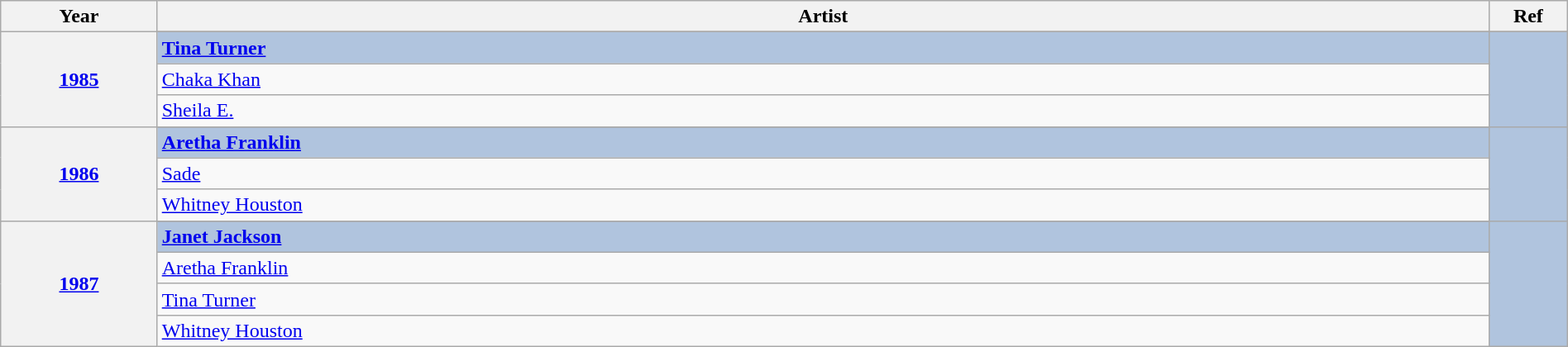<table class="wikitable" width="100%">
<tr>
<th width="10%">Year</th>
<th width="85%">Artist</th>
<th width="5%">Ref</th>
</tr>
<tr>
<th rowspan="4" align="center"><a href='#'>1985<br></a></th>
</tr>
<tr style="background:#B0C4DE">
<td><strong><a href='#'>Tina Turner</a></strong></td>
<td rowspan="4" align="center"></td>
</tr>
<tr>
<td><a href='#'>Chaka Khan</a></td>
</tr>
<tr>
<td><a href='#'>Sheila E.</a></td>
</tr>
<tr>
<th rowspan="4" align="center"><a href='#'>1986<br></a></th>
</tr>
<tr style="background:#B0C4DE">
<td><strong><a href='#'>Aretha Franklin</a></strong></td>
<td rowspan="4" align="center"></td>
</tr>
<tr>
<td><a href='#'>Sade</a></td>
</tr>
<tr>
<td><a href='#'>Whitney Houston</a></td>
</tr>
<tr>
<th rowspan="5" align="center"><a href='#'>1987<br></a></th>
</tr>
<tr style="background:#B0C4DE">
<td><strong><a href='#'>Janet Jackson</a></strong></td>
<td rowspan="5" align="center"></td>
</tr>
<tr>
<td><a href='#'>Aretha Franklin</a></td>
</tr>
<tr>
<td><a href='#'>Tina Turner</a></td>
</tr>
<tr>
<td><a href='#'>Whitney Houston</a></td>
</tr>
</table>
